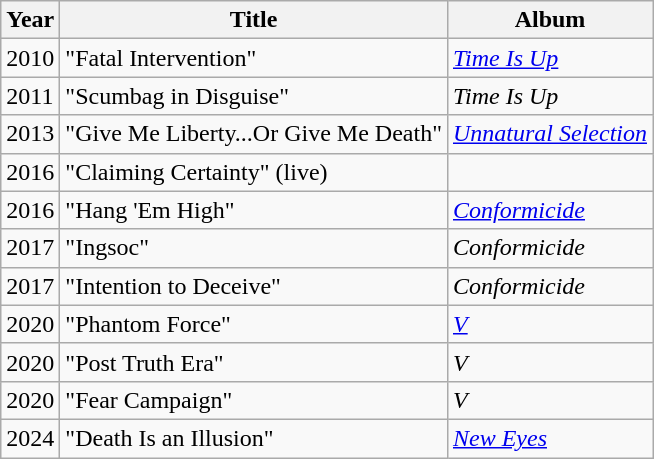<table class="wikitable">
<tr>
<th scope="col">Year</th>
<th scope="col">Title</th>
<th scope="col">Album</th>
</tr>
<tr>
<td>2010</td>
<td>"Fatal Intervention"</td>
<td><em><a href='#'>Time Is Up</a></em></td>
</tr>
<tr>
<td>2011</td>
<td>"Scumbag in Disguise"</td>
<td><em>Time Is Up</em></td>
</tr>
<tr>
<td>2013</td>
<td>"Give Me Liberty...Or Give Me Death"</td>
<td><em><a href='#'>Unnatural Selection</a></em></td>
</tr>
<tr>
<td>2016</td>
<td>"Claiming Certainty" (live)</td>
<td></td>
</tr>
<tr>
<td>2016</td>
<td>"Hang 'Em High"</td>
<td><em><a href='#'>Conformicide</a></em></td>
</tr>
<tr>
<td>2017</td>
<td>"Ingsoc"</td>
<td><em>Conformicide</em></td>
</tr>
<tr>
<td>2017</td>
<td>"Intention to Deceive"</td>
<td><em>Conformicide</em></td>
</tr>
<tr>
<td>2020</td>
<td>"Phantom Force"</td>
<td><em><a href='#'>V</a></em></td>
</tr>
<tr>
<td>2020</td>
<td>"Post Truth Era"</td>
<td><em>V</em></td>
</tr>
<tr>
<td>2020</td>
<td>"Fear Campaign"</td>
<td><em>V</em></td>
</tr>
<tr>
<td>2024</td>
<td>"Death Is an Illusion"</td>
<td><em><a href='#'>New Eyes</a></em></td>
</tr>
</table>
